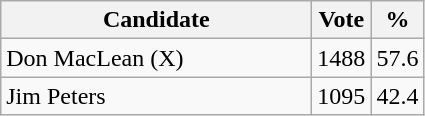<table class="wikitable">
<tr>
<th bgcolor="#DDDDFF" width="200px">Candidate</th>
<th bgcolor="#DDDDFF">Vote</th>
<th bgcolor="#DDDDFF">%</th>
</tr>
<tr>
<td>Don MacLean (X)</td>
<td>1488</td>
<td>57.6</td>
</tr>
<tr>
<td>Jim Peters</td>
<td>1095</td>
<td>42.4</td>
</tr>
</table>
